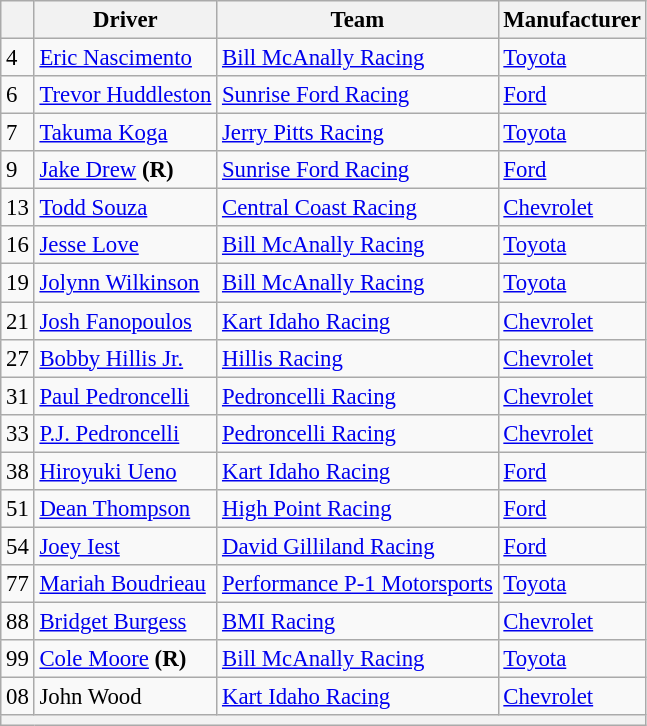<table class="wikitable" style="font-size:95%">
<tr>
<th></th>
<th>Driver</th>
<th>Team</th>
<th>Manufacturer</th>
</tr>
<tr>
<td>4</td>
<td><a href='#'>Eric Nascimento</a></td>
<td><a href='#'>Bill McAnally Racing</a></td>
<td><a href='#'>Toyota</a></td>
</tr>
<tr>
<td>6</td>
<td><a href='#'>Trevor Huddleston</a></td>
<td><a href='#'>Sunrise Ford Racing</a></td>
<td><a href='#'>Ford</a></td>
</tr>
<tr>
<td>7</td>
<td><a href='#'>Takuma Koga</a></td>
<td><a href='#'>Jerry Pitts Racing</a></td>
<td><a href='#'>Toyota</a></td>
</tr>
<tr>
<td>9</td>
<td><a href='#'>Jake Drew</a> <strong>(R)</strong></td>
<td><a href='#'>Sunrise Ford Racing</a></td>
<td><a href='#'>Ford</a></td>
</tr>
<tr>
<td>13</td>
<td><a href='#'>Todd Souza</a></td>
<td><a href='#'>Central Coast Racing</a></td>
<td><a href='#'>Chevrolet</a></td>
</tr>
<tr>
<td>16</td>
<td><a href='#'>Jesse Love</a></td>
<td><a href='#'>Bill McAnally Racing</a></td>
<td><a href='#'>Toyota</a></td>
</tr>
<tr>
<td>19</td>
<td><a href='#'>Jolynn Wilkinson</a></td>
<td><a href='#'>Bill McAnally Racing</a></td>
<td><a href='#'>Toyota</a></td>
</tr>
<tr>
<td>21</td>
<td><a href='#'>Josh Fanopoulos</a></td>
<td><a href='#'>Kart Idaho Racing</a></td>
<td><a href='#'>Chevrolet</a></td>
</tr>
<tr>
<td>27</td>
<td><a href='#'>Bobby Hillis Jr.</a></td>
<td><a href='#'>Hillis Racing</a></td>
<td><a href='#'>Chevrolet</a></td>
</tr>
<tr>
<td>31</td>
<td><a href='#'>Paul Pedroncelli</a></td>
<td><a href='#'>Pedroncelli Racing</a></td>
<td><a href='#'>Chevrolet</a></td>
</tr>
<tr>
<td>33</td>
<td><a href='#'>P.J. Pedroncelli</a></td>
<td><a href='#'>Pedroncelli Racing</a></td>
<td><a href='#'>Chevrolet</a></td>
</tr>
<tr>
<td>38</td>
<td><a href='#'>Hiroyuki Ueno</a></td>
<td><a href='#'>Kart Idaho Racing</a></td>
<td><a href='#'>Ford</a></td>
</tr>
<tr>
<td>51</td>
<td><a href='#'>Dean Thompson</a></td>
<td><a href='#'>High Point Racing</a></td>
<td><a href='#'>Ford</a></td>
</tr>
<tr>
<td>54</td>
<td><a href='#'>Joey Iest</a></td>
<td><a href='#'>David Gilliland Racing</a></td>
<td><a href='#'>Ford</a></td>
</tr>
<tr>
<td>77</td>
<td><a href='#'>Mariah Boudrieau</a></td>
<td><a href='#'>Performance P-1 Motorsports</a></td>
<td><a href='#'>Toyota</a></td>
</tr>
<tr>
<td>88</td>
<td><a href='#'>Bridget Burgess</a></td>
<td><a href='#'>BMI Racing</a></td>
<td><a href='#'>Chevrolet</a></td>
</tr>
<tr>
<td>99</td>
<td><a href='#'>Cole Moore</a> <strong>(R)</strong></td>
<td><a href='#'>Bill McAnally Racing</a></td>
<td><a href='#'>Toyota</a></td>
</tr>
<tr>
<td>08</td>
<td>John Wood</td>
<td><a href='#'>Kart Idaho Racing</a></td>
<td><a href='#'>Chevrolet</a></td>
</tr>
<tr>
<th colspan="7"></th>
</tr>
</table>
